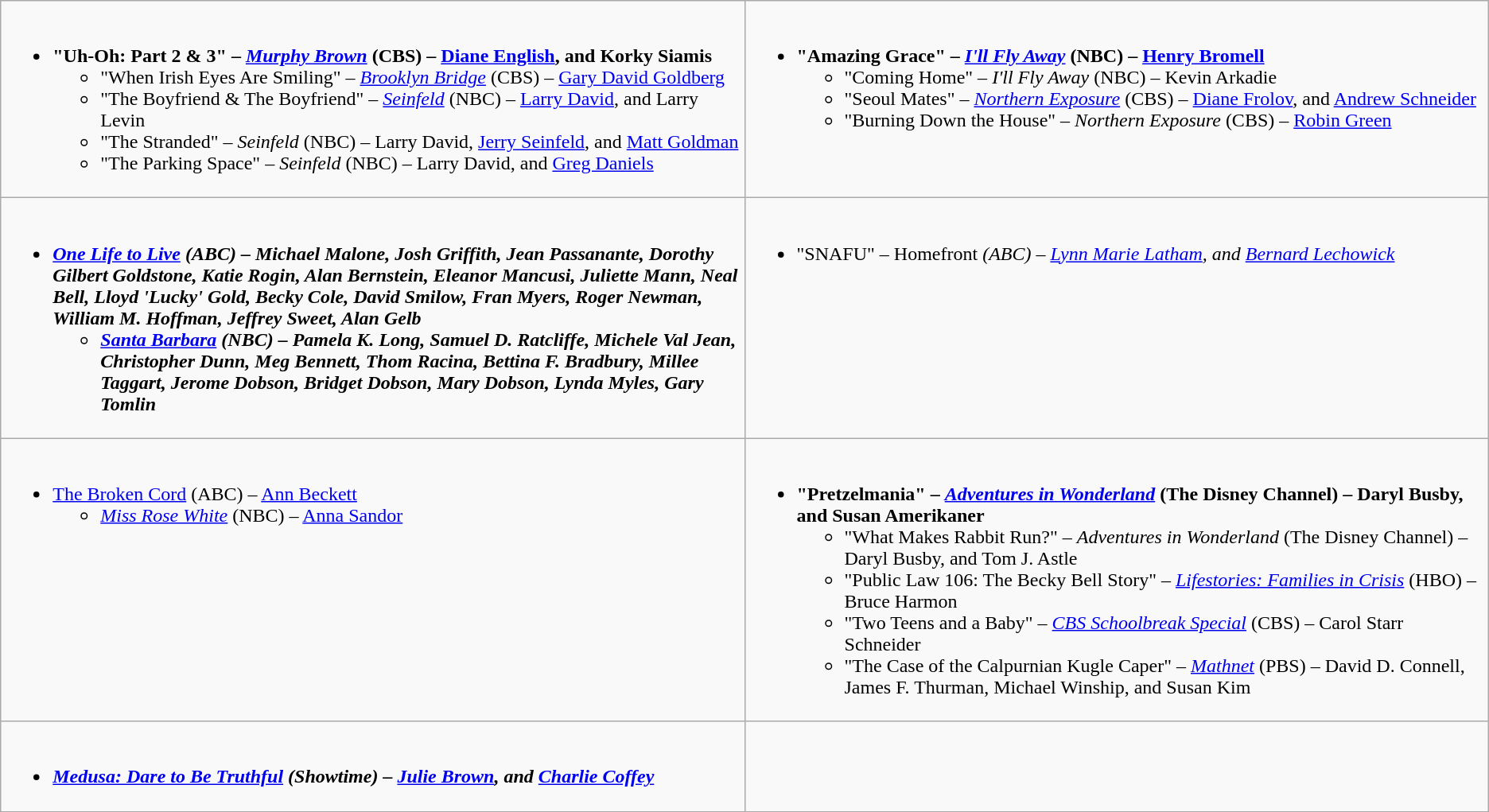<table class="wikitable">
<tr>
<td valign="top" width="50%"><br><ul><li><strong>"Uh-Oh: Part 2 & 3" – <em><a href='#'>Murphy Brown</a></em> (CBS) – <a href='#'>Diane English</a>, and Korky Siamis</strong><ul><li>"When Irish Eyes Are Smiling" – <em><a href='#'>Brooklyn Bridge</a></em> (CBS) – <a href='#'>Gary David Goldberg</a></li><li>"The Boyfriend & The Boyfriend" – <em><a href='#'>Seinfeld</a></em> (NBC) – <a href='#'>Larry David</a>, and Larry Levin</li><li>"The Stranded" – <em>Seinfeld</em> (NBC) – Larry David, <a href='#'>Jerry Seinfeld</a>, and <a href='#'>Matt Goldman</a></li><li>"The Parking Space" – <em>Seinfeld</em> (NBC) – Larry David, and <a href='#'>Greg Daniels</a></li></ul></li></ul></td>
<td valign="top" width="50%"><br><ul><li><strong>"Amazing Grace" – <em><a href='#'>I'll Fly Away</a></em> (NBC) – <a href='#'>Henry Bromell</a></strong><ul><li>"Coming Home" – <em>I'll Fly Away</em> (NBC) – Kevin Arkadie</li><li>"Seoul Mates" – <em><a href='#'>Northern Exposure</a></em> (CBS) – <a href='#'>Diane Frolov</a>, and <a href='#'>Andrew Schneider</a></li><li>"Burning Down the House" – <em>Northern Exposure</em> (CBS) – <a href='#'>Robin Green</a></li></ul></li></ul></td>
</tr>
<tr>
<td valign="top" width="50%"><br><ul><li><strong><em><a href='#'>One Life to Live</a><em> (ABC) – Michael Malone, Josh Griffith, Jean Passanante, Dorothy Gilbert Goldstone, Katie Rogin, Alan Bernstein, Eleanor Mancusi, Juliette Mann, Neal Bell, Lloyd 'Lucky' Gold, Becky Cole, David Smilow, Fran Myers, Roger Newman, William M. Hoffman, Jeffrey Sweet, Alan Gelb<strong><ul><li></em><a href='#'>Santa Barbara</a><em> (NBC) – Pamela K. Long, Samuel D. Ratcliffe, Michele Val Jean, Christopher Dunn, Meg Bennett, Thom Racina, Bettina F. Bradbury, Millee Taggart, Jerome Dobson, Bridget Dobson, Mary Dobson, Lynda Myles, Gary Tomlin</li></ul></li></ul></td>
<td valign="top" width="50%"><br><ul><li></strong>"SNAFU" – </em>Homefront<em> (ABC) – <a href='#'>Lynn Marie Latham</a>, and <a href='#'>Bernard Lechowick</a><strong></li></ul></td>
</tr>
<tr>
<td valign="top" width="50%"><br><ul><li></em></strong><a href='#'>The Broken Cord</a></em> (ABC) – <a href='#'>Ann Beckett</a></strong><ul><li><em><a href='#'>Miss Rose White</a></em> (NBC) – <a href='#'>Anna Sandor</a></li></ul></li></ul></td>
<td valign="top" width="50%"><br><ul><li><strong> "Pretzelmania" – <em><a href='#'>Adventures in Wonderland</a></em> (The Disney Channel) – Daryl Busby, and Susan Amerikaner</strong><ul><li>"What Makes Rabbit Run?" – <em>Adventures in Wonderland</em> (The Disney Channel) – Daryl Busby, and Tom J. Astle</li><li>"Public Law 106: The Becky Bell Story" – <em><a href='#'>Lifestories: Families in Crisis</a></em> (HBO) – Bruce Harmon</li><li>"Two Teens and a Baby" – <em><a href='#'>CBS Schoolbreak Special</a></em> (CBS) – Carol Starr Schneider</li><li>"The Case of the Calpurnian Kugle Caper" – <em><a href='#'>Mathnet</a></em> (PBS) – David D. Connell, James F. Thurman, Michael Winship, and Susan Kim</li></ul></li></ul></td>
</tr>
<tr>
<td valign="top" width="50%"><br><ul><li><strong><em><a href='#'>Medusa: Dare to Be Truthful</a><em> (Showtime) – <a href='#'>Julie Brown</a>, and <a href='#'>Charlie Coffey</a><strong></li></ul></td>
</tr>
</table>
